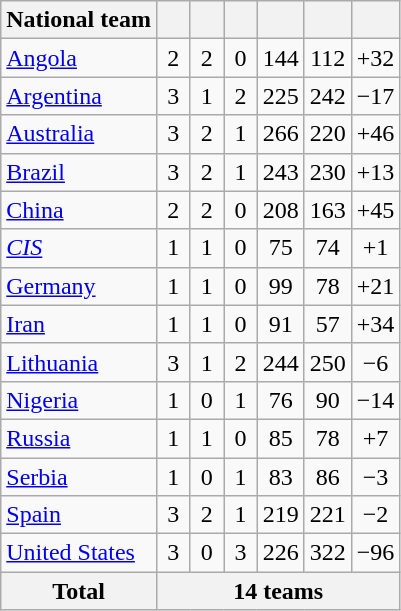<table class="wikitable sortable" style="text-align: center;">
<tr>
<th>National team</th>
<th width="15"></th>
<th width="15"></th>
<th width="15"></th>
<th></th>
<th></th>
<th></th>
</tr>
<tr>
<td align="left"> <a href='#'>Angola</a></td>
<td>2</td>
<td>2</td>
<td>0</td>
<td>144</td>
<td>112</td>
<td>+32</td>
</tr>
<tr>
<td align="left"> <a href='#'>Argentina</a></td>
<td>3</td>
<td>1</td>
<td>2</td>
<td>225</td>
<td>242</td>
<td>−17</td>
</tr>
<tr>
<td align="left"> <a href='#'>Australia</a></td>
<td>3</td>
<td>2</td>
<td>1</td>
<td>266</td>
<td>220</td>
<td>+46</td>
</tr>
<tr>
<td align="left"> <a href='#'>Brazil</a></td>
<td>3</td>
<td>2</td>
<td>1</td>
<td>243</td>
<td>230</td>
<td>+13</td>
</tr>
<tr>
<td align="left"> <a href='#'>China</a></td>
<td>2</td>
<td>2</td>
<td>0</td>
<td>208</td>
<td>163</td>
<td>+45</td>
</tr>
<tr>
<td align="left"> <em><a href='#'>CIS</a></em></td>
<td>1</td>
<td>1</td>
<td>0</td>
<td>75</td>
<td>74</td>
<td>+1</td>
</tr>
<tr>
<td align="left"> <a href='#'>Germany</a></td>
<td>1</td>
<td>1</td>
<td>0</td>
<td>99</td>
<td>78</td>
<td>+21</td>
</tr>
<tr>
<td align="left"> <a href='#'>Iran</a></td>
<td>1</td>
<td>1</td>
<td>0</td>
<td>91</td>
<td>57</td>
<td>+34</td>
</tr>
<tr>
<td align="left"> <a href='#'>Lithuania</a></td>
<td>3</td>
<td>1</td>
<td>2</td>
<td>244</td>
<td>250</td>
<td>−6</td>
</tr>
<tr>
<td align="left"> <a href='#'>Nigeria</a></td>
<td>1</td>
<td>0</td>
<td>1</td>
<td>76</td>
<td>90</td>
<td>−14</td>
</tr>
<tr>
<td align="left"> <a href='#'>Russia</a></td>
<td>1</td>
<td>1</td>
<td>0</td>
<td>85</td>
<td>78</td>
<td>+7</td>
</tr>
<tr>
<td align="left"> <a href='#'>Serbia</a></td>
<td>1</td>
<td>0</td>
<td>1</td>
<td>83</td>
<td>86</td>
<td>−3</td>
</tr>
<tr>
<td align="left"> <a href='#'>Spain</a></td>
<td>3</td>
<td>2</td>
<td>1</td>
<td>219</td>
<td>221</td>
<td>−2</td>
</tr>
<tr>
<td align="left"> <a href='#'>United States</a></td>
<td>3</td>
<td>0</td>
<td>3</td>
<td>226</td>
<td>322</td>
<td>−96</td>
</tr>
<tr>
<th>Total</th>
<th colspan=6>14 teams</th>
</tr>
</table>
